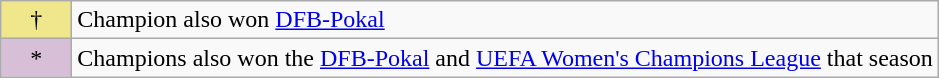<table class="wikitable">
<tr>
<td width=40px align=center style="background-color:#F0E68C">†</td>
<td>Champion also won <a href='#'>DFB-Pokal</a></td>
</tr>
<tr>
<td width=40px align=center style="background-color:#D8BFD8">*</td>
<td>Champions also won the <a href='#'>DFB-Pokal</a> and <a href='#'>UEFA Women's Champions League</a> that season</td>
</tr>
</table>
